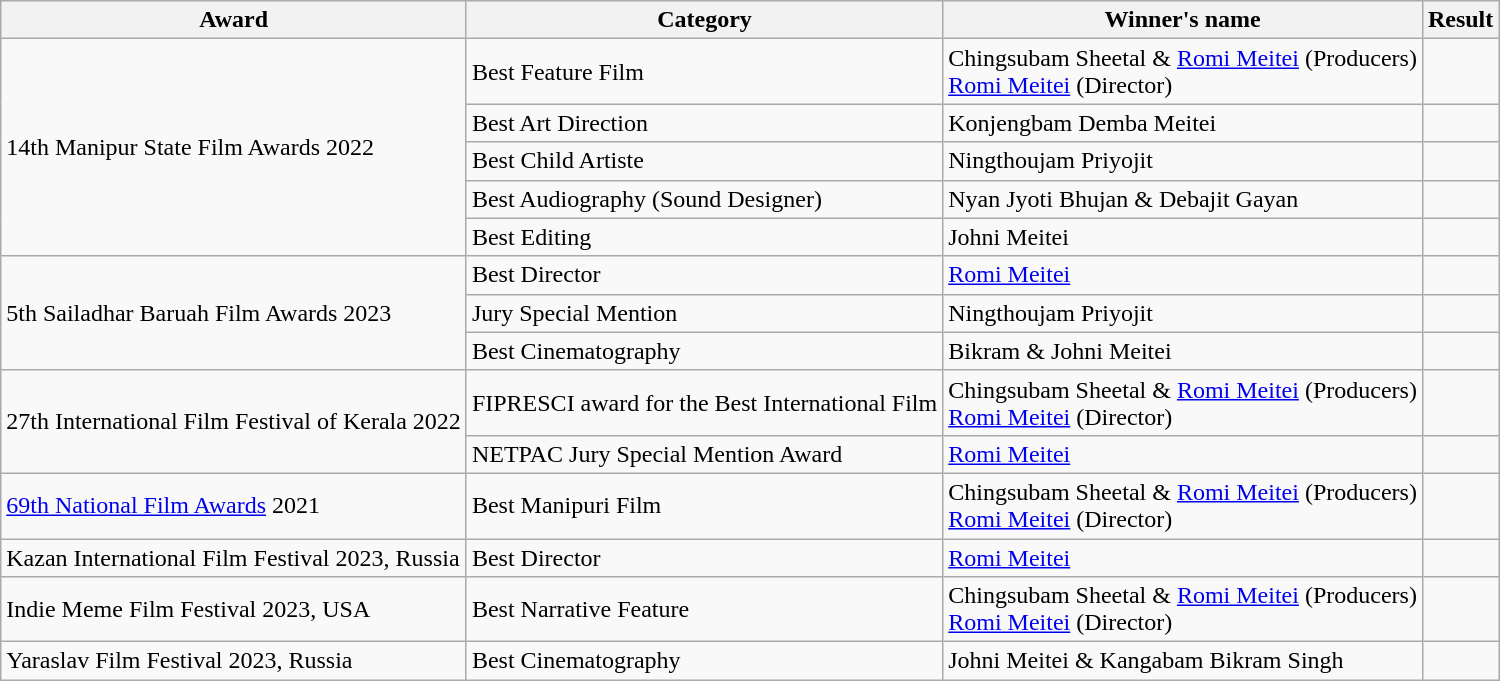<table class="wikitable sortable">
<tr>
<th>Award</th>
<th>Category</th>
<th>Winner's name</th>
<th>Result</th>
</tr>
<tr>
<td rowspan="5">14th Manipur State Film Awards 2022</td>
<td>Best Feature Film</td>
<td>Chingsubam Sheetal & <a href='#'>Romi Meitei</a> (Producers)<br><a href='#'>Romi Meitei</a> (Director)</td>
<td></td>
</tr>
<tr>
<td>Best Art Direction</td>
<td>Konjengbam Demba Meitei</td>
<td></td>
</tr>
<tr>
<td>Best Child Artiste</td>
<td>Ningthoujam Priyojit</td>
<td></td>
</tr>
<tr>
<td>Best Audiography (Sound Designer)</td>
<td>Nyan Jyoti Bhujan & Debajit Gayan</td>
<td></td>
</tr>
<tr>
<td>Best Editing</td>
<td>Johni Meitei</td>
<td></td>
</tr>
<tr>
<td rowspan="3">5th Sailadhar Baruah Film Awards 2023</td>
<td>Best Director</td>
<td><a href='#'>Romi Meitei</a></td>
<td></td>
</tr>
<tr>
<td>Jury Special Mention</td>
<td>Ningthoujam Priyojit</td>
<td></td>
</tr>
<tr>
<td>Best Cinematography</td>
<td>Bikram & Johni Meitei</td>
<td></td>
</tr>
<tr>
<td rowspan="2">27th International Film Festival of Kerala 2022</td>
<td>FIPRESCI award for the Best International Film</td>
<td>Chingsubam Sheetal & <a href='#'>Romi Meitei</a> (Producers)<br><a href='#'>Romi Meitei</a> (Director)</td>
<td></td>
</tr>
<tr>
<td>NETPAC Jury Special Mention Award</td>
<td><a href='#'>Romi Meitei</a></td>
<td></td>
</tr>
<tr>
<td><a href='#'>69th National Film Awards</a> 2021</td>
<td>Best Manipuri Film</td>
<td>Chingsubam Sheetal & <a href='#'>Romi Meitei</a> (Producers)<br><a href='#'>Romi Meitei</a> (Director)</td>
<td></td>
</tr>
<tr>
<td>Kazan International Film Festival 2023, Russia</td>
<td>Best Director</td>
<td><a href='#'>Romi Meitei</a></td>
<td></td>
</tr>
<tr>
<td>Indie Meme Film Festival 2023, USA</td>
<td>Best Narrative Feature</td>
<td>Chingsubam Sheetal & <a href='#'>Romi Meitei</a> (Producers)<br><a href='#'>Romi Meitei</a> (Director)</td>
<td></td>
</tr>
<tr>
<td>Yaraslav Film Festival 2023, Russia</td>
<td>Best Cinematography</td>
<td>Johni Meitei & Kangabam Bikram Singh</td>
<td></td>
</tr>
</table>
